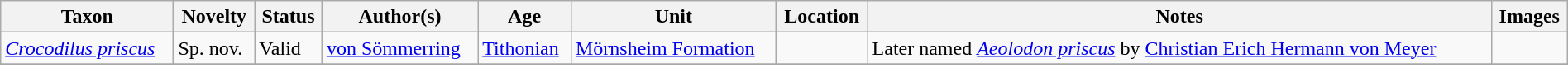<table class="wikitable sortable" align="center" width="100%">
<tr>
<th>Taxon</th>
<th>Novelty</th>
<th>Status</th>
<th>Author(s)</th>
<th>Age</th>
<th>Unit</th>
<th>Location</th>
<th>Notes</th>
<th>Images</th>
</tr>
<tr>
<td><em><a href='#'>Crocodilus priscus</a></em></td>
<td>Sp. nov.</td>
<td>Valid</td>
<td><a href='#'>von Sömmerring</a></td>
<td><a href='#'>Tithonian</a></td>
<td><a href='#'>Mörnsheim Formation</a></td>
<td></td>
<td>Later named <em><a href='#'>Aeolodon priscus</a></em> by <a href='#'>Christian Erich Hermann von Meyer</a></td>
<td></td>
</tr>
<tr>
</tr>
</table>
